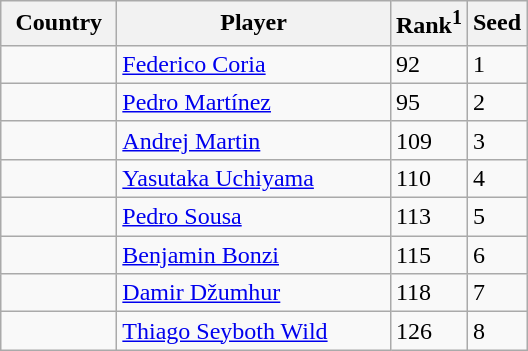<table class="sortable wikitable">
<tr>
<th width="70">Country</th>
<th width="175">Player</th>
<th>Rank<sup>1</sup></th>
<th>Seed</th>
</tr>
<tr>
<td></td>
<td><a href='#'>Federico Coria</a></td>
<td>92</td>
<td>1</td>
</tr>
<tr>
<td></td>
<td><a href='#'>Pedro Martínez</a></td>
<td>95</td>
<td>2</td>
</tr>
<tr>
<td></td>
<td><a href='#'>Andrej Martin</a></td>
<td>109</td>
<td>3</td>
</tr>
<tr>
<td></td>
<td><a href='#'>Yasutaka Uchiyama</a></td>
<td>110</td>
<td>4</td>
</tr>
<tr>
<td></td>
<td><a href='#'>Pedro Sousa</a></td>
<td>113</td>
<td>5</td>
</tr>
<tr>
<td></td>
<td><a href='#'>Benjamin Bonzi</a></td>
<td>115</td>
<td>6</td>
</tr>
<tr>
<td></td>
<td><a href='#'>Damir Džumhur</a></td>
<td>118</td>
<td>7</td>
</tr>
<tr>
<td></td>
<td><a href='#'>Thiago Seyboth Wild</a></td>
<td>126</td>
<td>8</td>
</tr>
</table>
